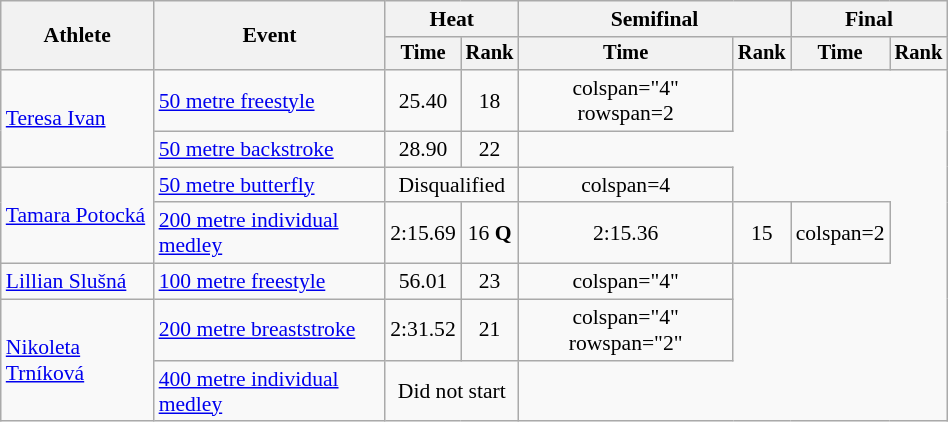<table class="wikitable" style="text-align:center; font-size:90%; width:50%;">
<tr>
<th rowspan="2">Athlete</th>
<th rowspan="2">Event</th>
<th colspan="2">Heat</th>
<th colspan="2">Semifinal</th>
<th colspan="2">Final</th>
</tr>
<tr style="font-size:95%">
<th>Time</th>
<th>Rank</th>
<th>Time</th>
<th>Rank</th>
<th>Time</th>
<th>Rank</th>
</tr>
<tr align=center>
<td align=left rowspan=2><a href='#'>Teresa Ivan</a></td>
<td align=left><a href='#'>50 metre freestyle</a></td>
<td>25.40</td>
<td>18</td>
<td>colspan="4" rowspan=2</td>
</tr>
<tr align=center>
<td align=left><a href='#'>50 metre backstroke</a></td>
<td>28.90</td>
<td>22</td>
</tr>
<tr align=center>
<td align=left rowspan=2><a href='#'>Tamara Potocká</a></td>
<td align=left><a href='#'>50 metre butterfly</a></td>
<td colspan="2">Disqualified</td>
<td>colspan=4 </td>
</tr>
<tr align=center>
<td align=left><a href='#'>200 metre individual medley</a></td>
<td>2:15.69</td>
<td>16 <strong>Q</strong></td>
<td>2:15.36</td>
<td>15</td>
<td>colspan=2 </td>
</tr>
<tr align=center>
<td align=left><a href='#'>Lillian Slušná</a></td>
<td align=left><a href='#'>100 metre freestyle</a></td>
<td>56.01</td>
<td>23</td>
<td>colspan="4" </td>
</tr>
<tr align=center>
<td align=left rowspan="2"><a href='#'>Nikoleta Trníková</a></td>
<td align=left><a href='#'>200 metre breaststroke</a></td>
<td>2:31.52</td>
<td>21</td>
<td>colspan="4" rowspan="2" </td>
</tr>
<tr align=center>
<td align=left><a href='#'>400 metre individual medley</a></td>
<td colspan=2>Did not start</td>
</tr>
</table>
